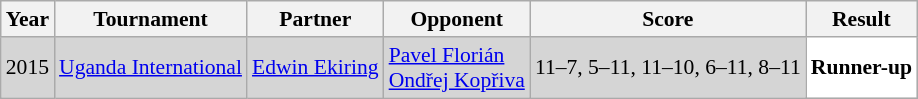<table class="sortable wikitable" style="font-size: 90%;">
<tr>
<th>Year</th>
<th>Tournament</th>
<th>Partner</th>
<th>Opponent</th>
<th>Score</th>
<th>Result</th>
</tr>
<tr style="background:#D5D5D5">
<td align="center">2015</td>
<td align="left"><a href='#'>Uganda International</a></td>
<td align="left"> <a href='#'>Edwin Ekiring</a></td>
<td align="left"> <a href='#'>Pavel Florián</a><br> <a href='#'>Ondřej Kopřiva</a></td>
<td align="left">11–7, 5–11, 11–10, 6–11, 8–11</td>
<td style="text-align:left; background:white"> <strong>Runner-up</strong></td>
</tr>
</table>
